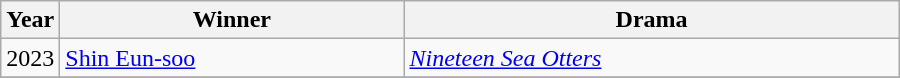<table class="wikitable" style="width:600px">
<tr>
<th width="10">Year</th>
<th>Winner</th>
<th>Drama</th>
</tr>
<tr>
<td>2023</td>
<td><a href='#'>Shin Eun-soo</a></td>
<td><em><a href='#'>Nineteen Sea Otters</a></em></td>
</tr>
<tr>
</tr>
</table>
